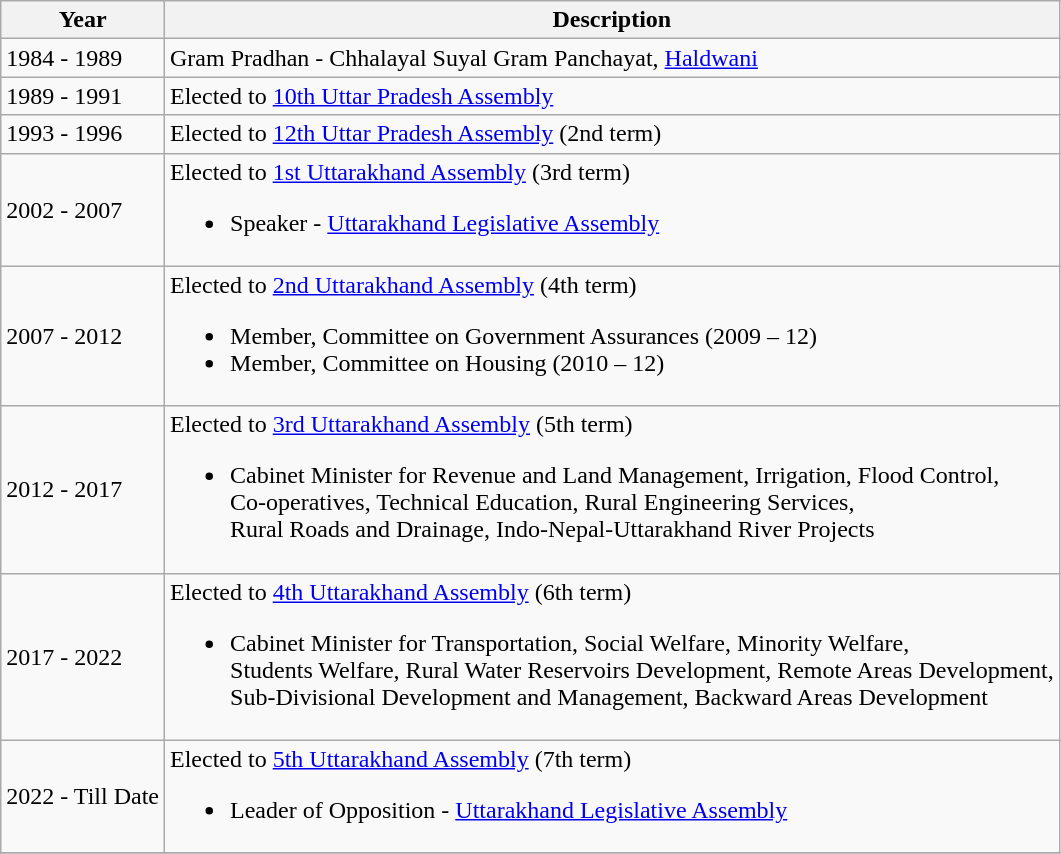<table class="wikitable">
<tr>
<th>Year</th>
<th>Description</th>
</tr>
<tr>
<td>1984 - 1989</td>
<td>Gram Pradhan - Chhalayal Suyal Gram Panchayat, <a href='#'>Haldwani</a></td>
</tr>
<tr>
<td>1989 - 1991</td>
<td>Elected to <a href='#'>10th Uttar Pradesh Assembly</a></td>
</tr>
<tr>
<td>1993 - 1996</td>
<td>Elected to <a href='#'>12th Uttar Pradesh Assembly</a> (2nd term)</td>
</tr>
<tr>
<td>2002 - 2007</td>
<td>Elected to <a href='#'>1st Uttarakhand Assembly</a> (3rd term)<br><ul><li>Speaker - <a href='#'>Uttarakhand Legislative Assembly</a></li></ul></td>
</tr>
<tr>
<td>2007 - 2012</td>
<td>Elected to <a href='#'>2nd Uttarakhand Assembly</a> (4th term)<br><ul><li>Member, Committee on Government Assurances (2009 – 12)</li><li>Member, Committee on Housing (2010 – 12)</li></ul></td>
</tr>
<tr>
<td>2012 - 2017</td>
<td>Elected to <a href='#'>3rd Uttarakhand Assembly</a> (5th term)<br><ul><li>Cabinet Minister for Revenue and Land Management, Irrigation, Flood Control,<br>Co-operatives, Technical Education, Rural Engineering Services,<br>Rural Roads and Drainage, Indo-Nepal-Uttarakhand River Projects</li></ul></td>
</tr>
<tr>
<td>2017 - 2022</td>
<td>Elected to <a href='#'>4th Uttarakhand Assembly</a> (6th term)<br><ul><li>Cabinet Minister for Transportation, Social Welfare, Minority Welfare,<br>Students Welfare, Rural Water Reservoirs Development, Remote Areas Development,<br>Sub-Divisional Development and Management, Backward Areas Development</li></ul></td>
</tr>
<tr>
<td>2022 - Till Date</td>
<td>Elected to <a href='#'>5th Uttarakhand Assembly</a> (7th term)<br><ul><li>Leader of Opposition - <a href='#'>Uttarakhand Legislative Assembly</a></li></ul></td>
</tr>
<tr>
</tr>
</table>
